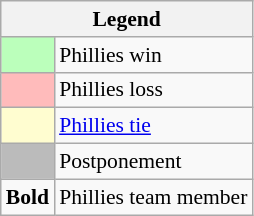<table class="wikitable" style="font-size:90%">
<tr>
<th colspan="2">Legend</th>
</tr>
<tr>
<td style="background:#bfb;"> </td>
<td>Phillies win</td>
</tr>
<tr>
<td style="background:#fbb;"> </td>
<td>Phillies loss</td>
</tr>
<tr>
<td style="background:#fffdd0;"> </td>
<td><a href='#'>Phillies tie</a> </td>
</tr>
<tr>
<td style="background:#bbb;"> </td>
<td>Postponement</td>
</tr>
<tr>
<td><strong>Bold</strong></td>
<td>Phillies team member</td>
</tr>
</table>
